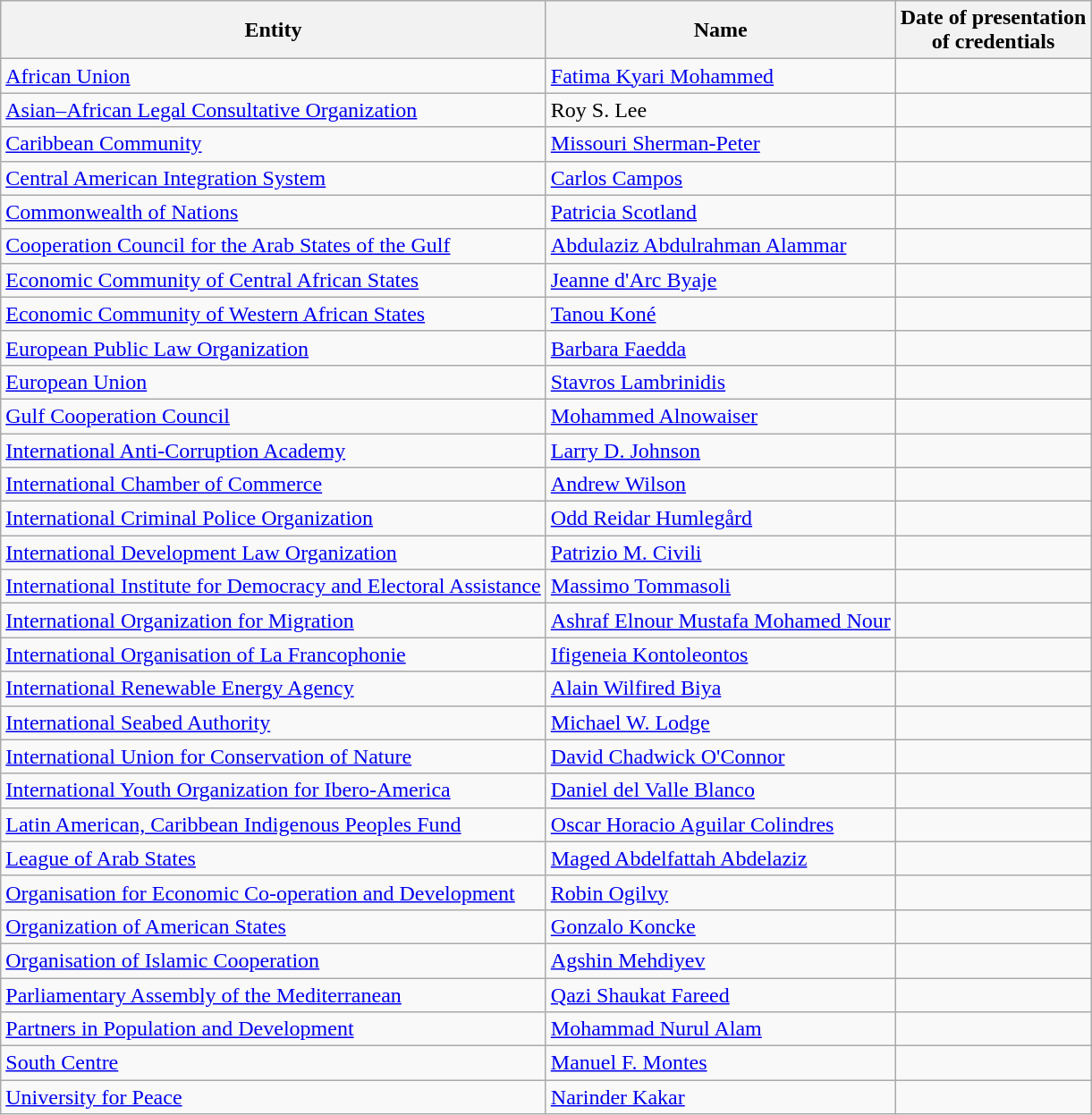<table class="wikitable sortable">
<tr Observers>
<th>Entity</th>
<th>Name</th>
<th>Date of presentation  <br>of credentials</th>
</tr>
<tr>
<td><a href='#'>African Union</a></td>
<td><a href='#'>Fatima Kyari Mohammed</a></td>
<td></td>
</tr>
<tr>
<td><a href='#'>Asian–African Legal Consultative Organization</a></td>
<td>Roy S. Lee</td>
<td></td>
</tr>
<tr>
<td><a href='#'>Caribbean Community</a></td>
<td><a href='#'>Missouri Sherman-Peter</a></td>
<td></td>
</tr>
<tr>
<td><a href='#'>Central American Integration System</a></td>
<td><a href='#'>Carlos Campos</a></td>
<td></td>
</tr>
<tr>
<td><a href='#'>Commonwealth of Nations</a></td>
<td><a href='#'>Patricia Scotland</a></td>
<td></td>
</tr>
<tr>
<td><a href='#'>Cooperation Council for the Arab States of the Gulf</a></td>
<td><a href='#'>Abdulaziz Abdulrahman Alammar</a></td>
<td></td>
</tr>
<tr>
<td><a href='#'>Economic Community of Central African States</a></td>
<td><a href='#'>Jeanne d'Arc Byaje</a></td>
<td></td>
</tr>
<tr>
<td><a href='#'>Economic Community of Western African States</a></td>
<td><a href='#'>Tanou Koné</a></td>
<td></td>
</tr>
<tr>
<td><a href='#'>European Public Law Organization</a></td>
<td><a href='#'>Barbara Faedda</a></td>
<td></td>
</tr>
<tr>
<td><a href='#'>European Union</a></td>
<td><a href='#'>Stavros Lambrinidis</a></td>
<td></td>
</tr>
<tr>
<td><a href='#'>Gulf Cooperation Council</a></td>
<td><a href='#'>Mohammed Alnowaiser</a></td>
<td></td>
</tr>
<tr>
<td><a href='#'>International Anti-Corruption Academy</a></td>
<td><a href='#'>Larry D. Johnson</a></td>
<td></td>
</tr>
<tr>
<td><a href='#'>International Chamber of Commerce</a></td>
<td><a href='#'>Andrew Wilson</a></td>
<td></td>
</tr>
<tr>
<td><a href='#'>International Criminal Police Organization</a></td>
<td><a href='#'>Odd Reidar Humlegård</a></td>
<td></td>
</tr>
<tr>
<td><a href='#'>International Development Law Organization</a></td>
<td><a href='#'>Patrizio M. Civili</a></td>
<td></td>
</tr>
<tr>
<td><a href='#'>International Institute for Democracy and Electoral Assistance</a></td>
<td><a href='#'>Massimo Tommasoli</a></td>
<td></td>
</tr>
<tr>
<td><a href='#'>International Organization for Migration</a></td>
<td><a href='#'>Ashraf Elnour Mustafa Mohamed Nour</a></td>
<td></td>
</tr>
<tr>
<td><a href='#'>International Organisation of La Francophonie</a></td>
<td><a href='#'>Ifigeneia Kontoleontos</a></td>
<td></td>
</tr>
<tr>
<td><a href='#'>International Renewable Energy Agency</a></td>
<td><a href='#'>Alain Wilfired Biya</a></td>
<td></td>
</tr>
<tr>
<td><a href='#'>International Seabed Authority</a></td>
<td><a href='#'>Michael W. Lodge</a></td>
<td></td>
</tr>
<tr>
<td><a href='#'>International Union for Conservation of Nature</a></td>
<td><a href='#'>David Chadwick O'Connor</a></td>
<td></td>
</tr>
<tr>
<td><a href='#'>International Youth Organization for Ibero-America</a></td>
<td><a href='#'>Daniel del Valle Blanco</a></td>
</tr>
<tr>
<td><a href='#'>Latin American, Caribbean Indigenous Peoples Fund</a></td>
<td><a href='#'>Oscar Horacio Aguilar Colindres</a></td>
<td></td>
</tr>
<tr>
<td><a href='#'>League of Arab States</a></td>
<td><a href='#'>Maged Abdelfattah Abdelaziz</a></td>
<td></td>
</tr>
<tr>
<td><a href='#'>Organisation for Economic Co-operation and Development</a></td>
<td><a href='#'>Robin Ogilvy</a></td>
<td></td>
</tr>
<tr>
<td><a href='#'>Organization of American States</a></td>
<td><a href='#'>Gonzalo Koncke</a></td>
<td></td>
</tr>
<tr>
<td><a href='#'>Organisation of Islamic Cooperation</a></td>
<td><a href='#'>Agshin Mehdiyev</a></td>
<td></td>
</tr>
<tr>
<td><a href='#'>Parliamentary Assembly of the Mediterranean</a></td>
<td><a href='#'>Qazi Shaukat Fareed</a></td>
<td></td>
</tr>
<tr>
<td><a href='#'>Partners in Population and Development</a></td>
<td><a href='#'>Mohammad Nurul Alam</a></td>
<td></td>
</tr>
<tr>
<td><a href='#'>South Centre</a></td>
<td><a href='#'>Manuel F. Montes</a></td>
<td></td>
</tr>
<tr>
<td><a href='#'>University for Peace</a></td>
<td><a href='#'>Narinder Kakar</a></td>
<td></td>
</tr>
</table>
